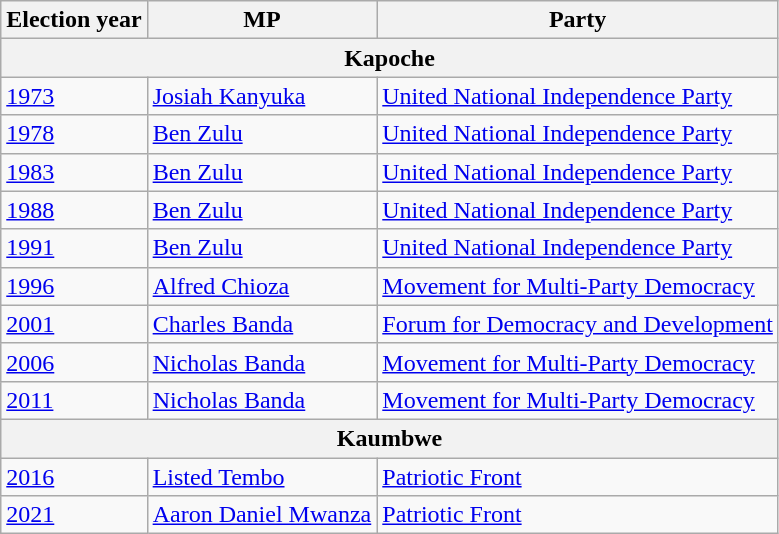<table class=wikitable>
<tr>
<th>Election year</th>
<th>MP</th>
<th>Party</th>
</tr>
<tr>
<th colspan=3>Kapoche</th>
</tr>
<tr>
<td><a href='#'>1973</a></td>
<td><a href='#'>Josiah Kanyuka</a></td>
<td><a href='#'>United National Independence Party</a></td>
</tr>
<tr>
<td><a href='#'>1978</a></td>
<td><a href='#'>Ben Zulu</a></td>
<td><a href='#'>United National Independence Party</a></td>
</tr>
<tr>
<td><a href='#'>1983</a></td>
<td><a href='#'>Ben Zulu</a></td>
<td><a href='#'>United National Independence Party</a></td>
</tr>
<tr>
<td><a href='#'>1988</a></td>
<td><a href='#'>Ben Zulu</a></td>
<td><a href='#'>United National Independence Party</a></td>
</tr>
<tr>
<td><a href='#'>1991</a></td>
<td><a href='#'>Ben Zulu</a></td>
<td><a href='#'>United National Independence Party</a></td>
</tr>
<tr>
<td><a href='#'>1996</a></td>
<td><a href='#'>Alfred Chioza</a></td>
<td><a href='#'>Movement for Multi-Party Democracy</a></td>
</tr>
<tr>
<td><a href='#'>2001</a></td>
<td><a href='#'>Charles Banda</a></td>
<td><a href='#'>Forum for Democracy and Development</a></td>
</tr>
<tr>
<td><a href='#'>2006</a></td>
<td><a href='#'>Nicholas Banda</a></td>
<td><a href='#'>Movement for Multi-Party Democracy</a></td>
</tr>
<tr>
<td><a href='#'>2011</a></td>
<td><a href='#'>Nicholas Banda</a></td>
<td><a href='#'>Movement for Multi-Party Democracy</a></td>
</tr>
<tr>
<th colspan=3>Kaumbwe</th>
</tr>
<tr>
<td><a href='#'>2016</a></td>
<td><a href='#'>Listed Tembo</a></td>
<td><a href='#'>Patriotic Front</a></td>
</tr>
<tr>
<td><a href='#'>2021</a></td>
<td><a href='#'>Aaron Daniel Mwanza</a></td>
<td><a href='#'>Patriotic Front</a></td>
</tr>
</table>
